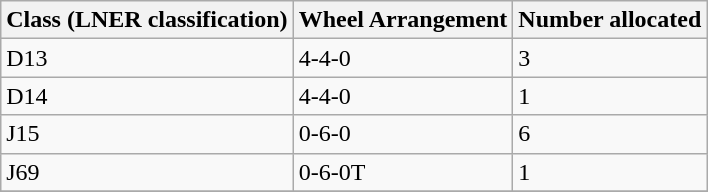<table class="wikitable sortable">
<tr>
<th>Class (LNER classification)</th>
<th>Wheel Arrangement</th>
<th>Number allocated</th>
</tr>
<tr>
<td>D13</td>
<td>4-4-0</td>
<td>3</td>
</tr>
<tr>
<td>D14</td>
<td>4-4-0</td>
<td>1</td>
</tr>
<tr>
<td>J15</td>
<td>0-6-0</td>
<td>6</td>
</tr>
<tr>
<td>J69</td>
<td>0-6-0T</td>
<td>1</td>
</tr>
<tr>
</tr>
</table>
